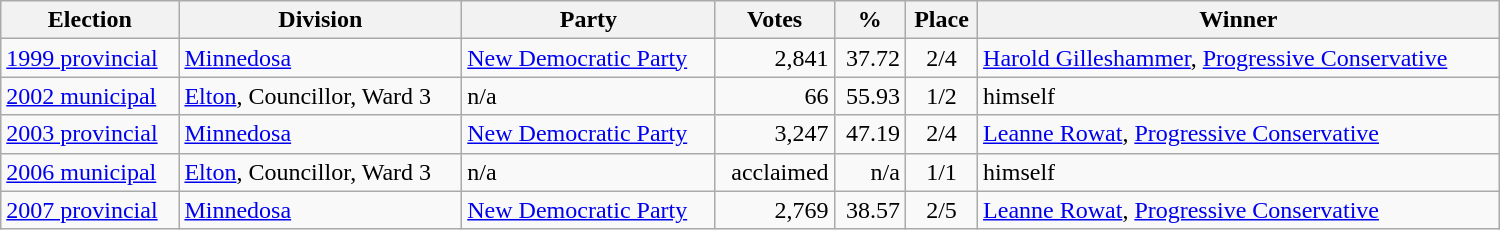<table class="wikitable" width="1000">
<tr>
<th align="left">Election</th>
<th align="left">Division</th>
<th align="left">Party</th>
<th align="right">Votes</th>
<th align="right">%</th>
<th align="center">Place</th>
<th align="center">Winner</th>
</tr>
<tr>
<td align="left"><a href='#'>1999 provincial</a></td>
<td align="left"><a href='#'>Minnedosa</a></td>
<td align="left"><a href='#'>New Democratic Party</a></td>
<td align="right">2,841</td>
<td align="right">37.72</td>
<td align="center">2/4</td>
<td align="left"><a href='#'>Harold Gilleshammer</a>, <a href='#'>Progressive Conservative</a></td>
</tr>
<tr>
<td align="left"><a href='#'>2002 municipal</a></td>
<td align="left"><a href='#'>Elton</a>, Councillor, Ward 3</td>
<td align="left">n/a</td>
<td align="right">66</td>
<td align="right">55.93</td>
<td align="center">1/2</td>
<td align="left">himself</td>
</tr>
<tr>
<td align="left"><a href='#'>2003 provincial</a></td>
<td align="left"><a href='#'>Minnedosa</a></td>
<td align="left"><a href='#'>New Democratic Party</a></td>
<td align="right">3,247</td>
<td align="right">47.19</td>
<td align="center">2/4</td>
<td align="left"><a href='#'>Leanne Rowat</a>, <a href='#'>Progressive Conservative</a></td>
</tr>
<tr>
<td align="left"><a href='#'>2006 municipal</a></td>
<td align="left"><a href='#'>Elton</a>, Councillor, Ward 3</td>
<td align="left">n/a</td>
<td align="right">acclaimed</td>
<td align="right">n/a</td>
<td align="center">1/1</td>
<td align="left">himself</td>
</tr>
<tr>
<td align="left"><a href='#'>2007 provincial</a></td>
<td align="left"><a href='#'>Minnedosa</a></td>
<td align="left"><a href='#'>New Democratic Party</a></td>
<td align="right">2,769</td>
<td align="right">38.57</td>
<td align="center">2/5</td>
<td align="left"><a href='#'>Leanne Rowat</a>, <a href='#'>Progressive Conservative</a></td>
</tr>
</table>
